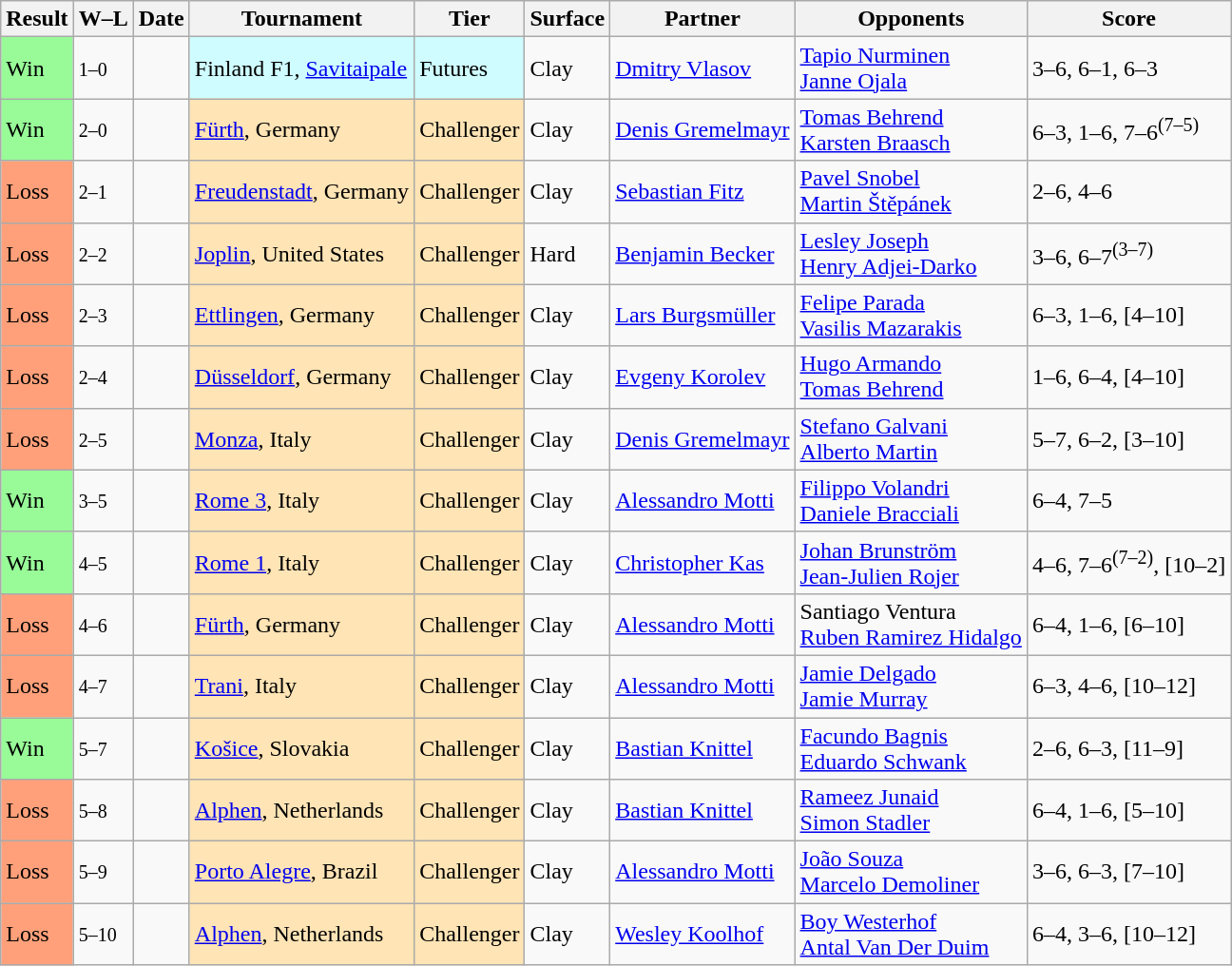<table class="sortable wikitable">
<tr>
<th>Result</th>
<th class="unsortable">W–L</th>
<th>Date</th>
<th>Tournament</th>
<th>Tier</th>
<th>Surface</th>
<th>Partner</th>
<th>Opponents</th>
<th class="unsortable">Score</th>
</tr>
<tr>
<td style="background:#98fb98;">Win</td>
<td><small>1–0</small></td>
<td></td>
<td style="background:#cffcff;">Finland F1, <a href='#'>Savitaipale</a></td>
<td style="background:#cffcff;">Futures</td>
<td>Clay</td>
<td> <a href='#'>Dmitry Vlasov</a></td>
<td> <a href='#'>Tapio Nurminen</a> <br>  <a href='#'>Janne Ojala</a></td>
<td>3–6, 6–1, 6–3</td>
</tr>
<tr>
<td style="background:#98fb98;">Win</td>
<td><small>2–0</small></td>
<td></td>
<td style="background:moccasin;"><a href='#'>Fürth</a>, Germany</td>
<td style="background:moccasin;">Challenger</td>
<td>Clay</td>
<td> <a href='#'>Denis Gremelmayr</a></td>
<td> <a href='#'>Tomas Behrend</a> <br>  <a href='#'>Karsten Braasch</a></td>
<td>6–3, 1–6, 7–6<sup>(7–5)</sup></td>
</tr>
<tr>
<td style="background:#ffa07a;">Loss</td>
<td><small>2–1</small></td>
<td></td>
<td style="background:moccasin;"><a href='#'>Freudenstadt</a>, Germany</td>
<td style="background:moccasin;">Challenger</td>
<td>Clay</td>
<td> <a href='#'>Sebastian Fitz</a></td>
<td> <a href='#'>Pavel Snobel</a> <br>  <a href='#'>Martin Štěpánek</a></td>
<td>2–6, 4–6</td>
</tr>
<tr>
<td style="background:#ffa07a;">Loss</td>
<td><small>2–2</small></td>
<td></td>
<td style="background:moccasin;"><a href='#'>Joplin</a>, United States</td>
<td style="background:moccasin;">Challenger</td>
<td>Hard</td>
<td> <a href='#'>Benjamin Becker</a></td>
<td> <a href='#'>Lesley Joseph</a> <br>  <a href='#'>Henry Adjei-Darko</a></td>
<td>3–6, 6–7<sup>(3–7)</sup></td>
</tr>
<tr>
<td style="background:#ffa07a;">Loss</td>
<td><small>2–3</small></td>
<td></td>
<td style="background:moccasin;"><a href='#'>Ettlingen</a>, Germany</td>
<td style="background:moccasin;">Challenger</td>
<td>Clay</td>
<td> <a href='#'>Lars Burgsmüller</a></td>
<td> <a href='#'>Felipe Parada</a> <br>  <a href='#'>Vasilis Mazarakis</a></td>
<td>6–3, 1–6, [4–10]</td>
</tr>
<tr>
<td style="background:#ffa07a;">Loss</td>
<td><small>2–4</small></td>
<td></td>
<td style="background:moccasin;"><a href='#'>Düsseldorf</a>, Germany</td>
<td style="background:moccasin;">Challenger</td>
<td>Clay</td>
<td> <a href='#'>Evgeny Korolev</a></td>
<td> <a href='#'>Hugo Armando</a> <br>  <a href='#'>Tomas Behrend</a></td>
<td>1–6, 6–4, [4–10]</td>
</tr>
<tr>
<td style="background:#ffa07a;">Loss</td>
<td><small>2–5</small></td>
<td></td>
<td style="background:moccasin;"><a href='#'>Monza</a>, Italy</td>
<td style="background:moccasin;">Challenger</td>
<td>Clay</td>
<td> <a href='#'>Denis Gremelmayr</a></td>
<td> <a href='#'>Stefano Galvani</a> <br>  <a href='#'>Alberto Martin</a></td>
<td>5–7, 6–2, [3–10]</td>
</tr>
<tr>
<td style="background:#98fb98;">Win</td>
<td><small>3–5</small></td>
<td></td>
<td style="background:moccasin;"><a href='#'>Rome 3</a>, Italy</td>
<td style="background:moccasin;">Challenger</td>
<td>Clay</td>
<td> <a href='#'>Alessandro Motti</a></td>
<td> <a href='#'>Filippo Volandri</a> <br>  <a href='#'>Daniele Bracciali</a></td>
<td>6–4, 7–5</td>
</tr>
<tr>
<td style="background:#98fb98;">Win</td>
<td><small>4–5</small></td>
<td></td>
<td style="background:moccasin;"><a href='#'>Rome 1</a>, Italy</td>
<td style="background:moccasin;">Challenger</td>
<td>Clay</td>
<td> <a href='#'>Christopher Kas</a></td>
<td> <a href='#'>Johan Brunström</a> <br>  <a href='#'>Jean-Julien Rojer</a></td>
<td>4–6, 7–6<sup>(7–2)</sup>, [10–2]</td>
</tr>
<tr>
<td style="background:#ffa07a;">Loss</td>
<td><small>4–6</small></td>
<td></td>
<td style="background:moccasin;"><a href='#'>Fürth</a>, Germany</td>
<td style="background:moccasin;">Challenger</td>
<td>Clay</td>
<td> <a href='#'>Alessandro Motti</a></td>
<td> Santiago Ventura  <br>  <a href='#'>Ruben Ramirez Hidalgo</a></td>
<td>6–4, 1–6, [6–10]</td>
</tr>
<tr>
<td style="background:#ffa07a;">Loss</td>
<td><small>4–7</small></td>
<td></td>
<td style="background:moccasin;"><a href='#'>Trani</a>, Italy</td>
<td style="background:moccasin;">Challenger</td>
<td>Clay</td>
<td> <a href='#'>Alessandro Motti</a></td>
<td> <a href='#'>Jamie Delgado</a> <br>  <a href='#'>Jamie Murray</a></td>
<td>6–3, 4–6, [10–12]</td>
</tr>
<tr>
<td style="background:#98fb98;">Win</td>
<td><small>5–7</small></td>
<td></td>
<td style="background:moccasin;"><a href='#'>Košice</a>, Slovakia</td>
<td style="background:moccasin;">Challenger</td>
<td>Clay</td>
<td> <a href='#'>Bastian Knittel</a></td>
<td> <a href='#'>Facundo Bagnis</a> <br>  <a href='#'>Eduardo Schwank</a></td>
<td>2–6, 6–3, [11–9]</td>
</tr>
<tr>
<td style="background:#ffa07a;">Loss</td>
<td><small>5–8</small></td>
<td></td>
<td style="background:moccasin;"><a href='#'>Alphen</a>, Netherlands</td>
<td style="background:moccasin;">Challenger</td>
<td>Clay</td>
<td> <a href='#'>Bastian Knittel</a></td>
<td> <a href='#'>Rameez Junaid</a> <br>  <a href='#'>Simon Stadler</a></td>
<td>6–4, 1–6, [5–10]</td>
</tr>
<tr>
<td style="background:#ffa07a;">Loss</td>
<td><small>5–9</small></td>
<td></td>
<td style="background:moccasin;"><a href='#'>Porto Alegre</a>, Brazil</td>
<td style="background:moccasin;">Challenger</td>
<td>Clay</td>
<td> <a href='#'>Alessandro Motti</a></td>
<td> <a href='#'>João Souza</a> <br>  <a href='#'>Marcelo Demoliner</a></td>
<td>3–6, 6–3, [7–10]</td>
</tr>
<tr>
<td style="background:#ffa07a;">Loss</td>
<td><small>5–10</small></td>
<td></td>
<td style="background:moccasin;"><a href='#'>Alphen</a>, Netherlands</td>
<td style="background:moccasin;">Challenger</td>
<td>Clay</td>
<td> <a href='#'>Wesley Koolhof</a></td>
<td> <a href='#'>Boy Westerhof</a> <br>  <a href='#'>Antal Van Der Duim</a></td>
<td>6–4, 3–6, [10–12]</td>
</tr>
</table>
